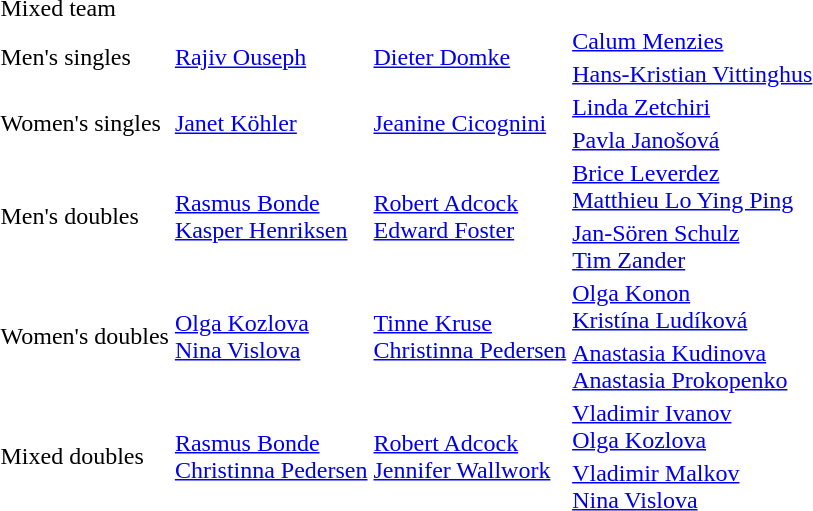<table>
<tr>
<td>Mixed team</td>
<td></td>
<td></td>
<td></td>
</tr>
<tr>
<td rowspan=2>Men's singles</td>
<td rowspan=2> <a href='#'>Rajiv Ouseph</a></td>
<td rowspan=2> <a href='#'>Dieter Domke</a></td>
<td> <a href='#'>Calum Menzies</a></td>
</tr>
<tr>
<td> <a href='#'>Hans-Kristian Vittinghus</a></td>
</tr>
<tr>
<td rowspan=2>Women's singles</td>
<td rowspan=2> <a href='#'>Janet Köhler</a></td>
<td rowspan=2> <a href='#'>Jeanine Cicognini</a></td>
<td> <a href='#'>Linda Zetchiri</a></td>
</tr>
<tr>
<td> <a href='#'>Pavla Janošová</a></td>
</tr>
<tr>
<td rowspan=2>Men's doubles</td>
<td rowspan=2> <a href='#'>Rasmus Bonde</a><br> <a href='#'>Kasper Henriksen</a></td>
<td rowspan=2> <a href='#'>Robert Adcock</a><br> <a href='#'>Edward Foster</a></td>
<td> <a href='#'>Brice Leverdez</a><br> <a href='#'>Matthieu Lo Ying Ping</a></td>
</tr>
<tr>
<td> <a href='#'>Jan-Sören Schulz</a><br> <a href='#'>Tim Zander</a></td>
</tr>
<tr>
<td rowspan=2>Women's doubles</td>
<td rowspan=2> <a href='#'>Olga Kozlova</a><br> <a href='#'>Nina Vislova</a></td>
<td rowspan=2> <a href='#'>Tinne Kruse</a><br> <a href='#'>Christinna Pedersen</a></td>
<td> <a href='#'>Olga Konon</a><br> <a href='#'>Kristína Ludíková</a></td>
</tr>
<tr>
<td> <a href='#'>Anastasia Kudinova</a><br> <a href='#'>Anastasia Prokopenko</a></td>
</tr>
<tr>
<td rowspan=2>Mixed doubles</td>
<td rowspan=2> <a href='#'>Rasmus Bonde</a><br> <a href='#'>Christinna Pedersen</a></td>
<td rowspan=2> <a href='#'>Robert Adcock</a><br> <a href='#'>Jennifer Wallwork</a></td>
<td> <a href='#'>Vladimir Ivanov</a><br> <a href='#'>Olga Kozlova</a></td>
</tr>
<tr>
<td> <a href='#'>Vladimir Malkov</a><br> <a href='#'>Nina Vislova</a></td>
</tr>
</table>
